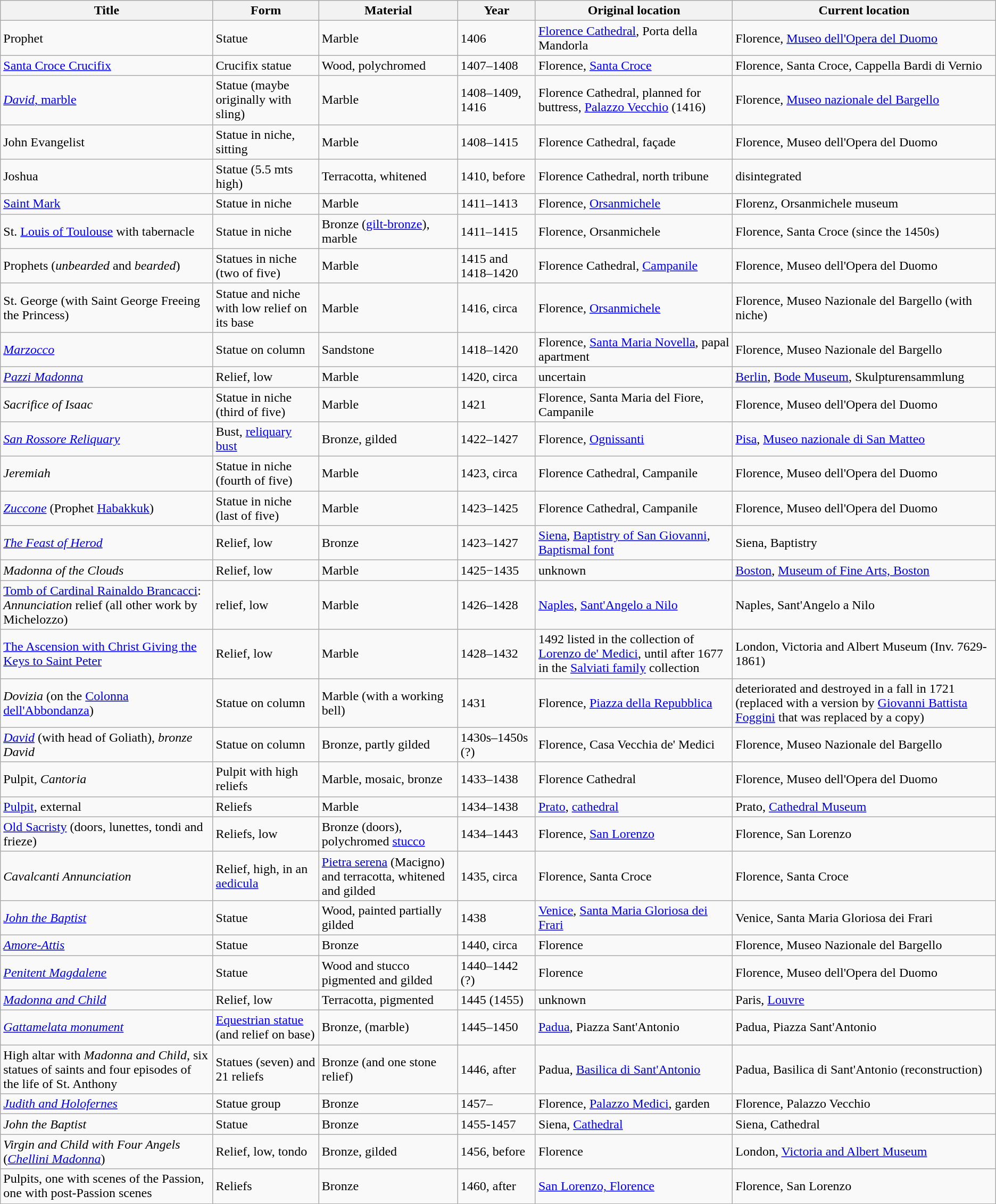<table class="wikitable sortable">
<tr>
<th>Title</th>
<th>Form</th>
<th>Material</th>
<th>Year</th>
<th>Original location</th>
<th>Current location</th>
</tr>
<tr>
<td>Prophet</td>
<td>Statue</td>
<td>Marble</td>
<td>1406</td>
<td><a href='#'>Florence Cathedral</a>, Porta della Mandorla</td>
<td>Florence, <a href='#'>Museo dell'Opera del Duomo</a></td>
</tr>
<tr>
<td><a href='#'>Santa Croce Crucifix</a></td>
<td>Crucifix statue</td>
<td>Wood, polychromed</td>
<td>1407–1408</td>
<td>Florence, <a href='#'>Santa Croce</a></td>
<td>Florence, Santa Croce, Cappella Bardi di Vernio</td>
</tr>
<tr>
<td><a href='#'><em>David</em>, marble</a></td>
<td>Statue (maybe originally with sling)</td>
<td>Marble</td>
<td>1408–1409, 1416</td>
<td>Florence Cathedral, planned for buttress, <a href='#'>Palazzo Vecchio</a> (1416)</td>
<td>Florence, <a href='#'>Museo nazionale del Bargello</a></td>
</tr>
<tr>
<td>John Evangelist</td>
<td>Statue in niche, sitting</td>
<td>Marble</td>
<td>1408–1415</td>
<td>Florence Cathedral, façade</td>
<td>Florence, Museo dell'Opera del Duomo</td>
</tr>
<tr>
<td>Joshua</td>
<td>Statue (5.5 mts high)</td>
<td>Terracotta, whitened</td>
<td>1410, before</td>
<td>Florence Cathedral, north tribune</td>
<td>disintegrated</td>
</tr>
<tr>
<td><a href='#'>Saint Mark</a></td>
<td>Statue in niche</td>
<td>Marble</td>
<td>1411–1413</td>
<td>Florence, <a href='#'>Orsanmichele</a></td>
<td>Florenz, Orsanmichele museum</td>
</tr>
<tr>
<td>St. <a href='#'>Louis of Toulouse</a> with tabernacle</td>
<td>Statue in niche</td>
<td>Bronze (<a href='#'>gilt-bronze</a>), marble</td>
<td>1411–1415</td>
<td>Florence, Orsanmichele</td>
<td>Florence, Santa Croce (since the 1450s)</td>
</tr>
<tr>
<td>Prophets (<em>unbearded</em> and <em>bearded</em>)</td>
<td>Statues in niche (two of five)</td>
<td>Marble</td>
<td>1415 and 1418–1420</td>
<td>Florence Cathedral, <a href='#'>Campanile</a></td>
<td>Florence, Museo dell'Opera del Duomo</td>
</tr>
<tr>
<td>St. George (with Saint George Freeing the Princess)</td>
<td>Statue and niche with low relief on its base</td>
<td>Marble</td>
<td>1416, circa</td>
<td>Florence, <a href='#'>Orsanmichele</a></td>
<td>Florence, Museo Nazionale del Bargello (with niche)</td>
</tr>
<tr>
<td><em><a href='#'>Marzocco</a></em></td>
<td>Statue on column</td>
<td>Sandstone</td>
<td>1418–1420</td>
<td>Florence, <a href='#'>Santa Maria Novella</a>, papal apartment</td>
<td>Florence, Museo Nazionale del Bargello</td>
</tr>
<tr>
<td><em><a href='#'>Pazzi Madonna</a></em></td>
<td>Relief, low</td>
<td>Marble</td>
<td>1420, circa</td>
<td>uncertain</td>
<td><a href='#'>Berlin</a>, <a href='#'>Bode Museum</a>, Skulpturensammlung</td>
</tr>
<tr>
<td><em>Sacrifice of Isaac</em></td>
<td>Statue in niche (third of five)</td>
<td>Marble</td>
<td>1421</td>
<td>Florence, Santa Maria del Fiore, Campanile</td>
<td>Florence, Museo dell'Opera del Duomo</td>
</tr>
<tr>
<td><em><a href='#'>San Rossore Reliquary</a></em></td>
<td>Bust, <a href='#'>reliquary bust</a></td>
<td>Bronze, gilded</td>
<td>1422–1427</td>
<td>Florence, <a href='#'>Ognissanti</a></td>
<td><a href='#'>Pisa</a>, <a href='#'>Museo nazionale di San Matteo</a></td>
</tr>
<tr>
<td><em>Jeremiah</em></td>
<td>Statue in niche (fourth of five)</td>
<td>Marble</td>
<td>1423, circa</td>
<td>Florence Cathedral, Campanile</td>
<td>Florence, Museo dell'Opera del Duomo</td>
</tr>
<tr>
<td><em><a href='#'>Zuccone</a></em> (Prophet <a href='#'>Habakkuk</a>)</td>
<td>Statue in niche (last of five)</td>
<td>Marble</td>
<td>1423–1425</td>
<td>Florence Cathedral, Campanile</td>
<td>Florence, Museo dell'Opera del Duomo</td>
</tr>
<tr>
<td><em><a href='#'>The Feast of Herod</a></em></td>
<td>Relief, low</td>
<td>Bronze</td>
<td>1423–1427</td>
<td><a href='#'>Siena</a>, <a href='#'>Baptistry of San Giovanni</a>, <a href='#'>Baptismal font</a></td>
<td>Siena, Baptistry</td>
</tr>
<tr>
<td><em>Madonna of the Clouds</em></td>
<td>Relief, low</td>
<td>Marble</td>
<td>1425−1435</td>
<td>unknown</td>
<td><a href='#'>Boston</a>, <a href='#'>Museum of Fine Arts, Boston</a></td>
</tr>
<tr>
<td><a href='#'>Tomb of Cardinal Rainaldo Brancacci</a>: <em>Annunciation</em> relief (all other work by Michelozzo)</td>
<td>relief, low</td>
<td>Marble</td>
<td>1426–1428</td>
<td><a href='#'>Naples</a>, <a href='#'>Sant'Angelo a Nilo</a></td>
<td>Naples, Sant'Angelo a Nilo</td>
</tr>
<tr>
<td><a href='#'>The Ascension with Christ Giving the Keys to Saint Peter</a></td>
<td>Relief, low</td>
<td>Marble</td>
<td>1428–1432</td>
<td>1492 listed in the collection of <a href='#'>Lorenzo de' Medici</a>, until after 1677 in the <a href='#'>Salviati family</a> collection</td>
<td>London, Victoria and Albert Museum (Inv. 7629-1861)</td>
</tr>
<tr>
<td><em>Dovizia</em> (on the <a href='#'>Colonna dell'Abbondanza</a>)</td>
<td>Statue on column</td>
<td>Marble (with a working bell)</td>
<td>1431</td>
<td>Florence, <a href='#'>Piazza della Repubblica</a></td>
<td>deteriorated and destroyed in a fall in 1721 (replaced with a version by <a href='#'>Giovanni Battista Foggini</a> that was replaced by a copy)</td>
</tr>
<tr>
<td><em><a href='#'>David</a></em> (with head of Goliath), <em>bronze David</em></td>
<td>Statue on column</td>
<td>Bronze, partly gilded</td>
<td>1430s–1450s (?)</td>
<td>Florence, Casa Vecchia de' Medici</td>
<td>Florence, Museo Nazionale del Bargello</td>
</tr>
<tr>
<td>Pulpit, <em>Cantoria</em></td>
<td>Pulpit with high reliefs</td>
<td>Marble, mosaic, bronze</td>
<td>1433–1438</td>
<td>Florence Cathedral</td>
<td>Florence, Museo dell'Opera del Duomo</td>
</tr>
<tr>
<td><a href='#'>Pulpit</a>, external</td>
<td>Reliefs</td>
<td>Marble</td>
<td>1434–1438</td>
<td><a href='#'>Prato</a>, <a href='#'>cathedral</a></td>
<td>Prato, <a href='#'>Cathedral Museum</a></td>
</tr>
<tr>
<td><a href='#'>Old Sacristy</a> (doors, lunettes, tondi and frieze)</td>
<td>Reliefs, low</td>
<td>Bronze (doors), polychromed <a href='#'>stucco</a></td>
<td>1434–1443</td>
<td>Florence, <a href='#'>San Lorenzo</a></td>
<td>Florence, San Lorenzo</td>
</tr>
<tr>
<td><em>Cavalcanti Annunciation</em></td>
<td>Relief, high, in an <a href='#'>aedicula</a></td>
<td><a href='#'>Pietra serena</a> (Macigno) and terracotta, whitened and gilded</td>
<td>1435, circa</td>
<td>Florence, Santa Croce</td>
<td>Florence, Santa Croce</td>
</tr>
<tr>
<td><em><a href='#'>John the Baptist</a></em></td>
<td>Statue</td>
<td>Wood, painted partially gilded</td>
<td>1438</td>
<td><a href='#'>Venice</a>, <a href='#'>Santa Maria Gloriosa dei Frari</a></td>
<td>Venice, Santa Maria Gloriosa dei Frari</td>
</tr>
<tr>
<td><em><a href='#'>Amore-Attis</a></em></td>
<td>Statue</td>
<td>Bronze</td>
<td>1440, circa</td>
<td>Florence</td>
<td>Florence, Museo Nazionale del Bargello</td>
</tr>
<tr>
<td><em><a href='#'>Penitent Magdalene</a></em></td>
<td>Statue</td>
<td>Wood and stucco pigmented and gilded</td>
<td>1440–1442 (?)</td>
<td>Florence</td>
<td>Florence, Museo dell'Opera del Duomo</td>
</tr>
<tr>
<td><em><a href='#'>Madonna and Child</a></em></td>
<td>Relief, low</td>
<td>Terracotta, pigmented</td>
<td>1445 (1455)</td>
<td>unknown</td>
<td>Paris, <a href='#'>Louvre</a></td>
</tr>
<tr>
<td><em><a href='#'>Gattamelata monument</a></em></td>
<td><a href='#'>Equestrian statue</a> (and relief on base)</td>
<td>Bronze, (marble)</td>
<td>1445–1450</td>
<td><a href='#'>Padua</a>, Piazza Sant'Antonio</td>
<td>Padua, Piazza Sant'Antonio</td>
</tr>
<tr>
<td>High altar with <em>Madonna and Child</em>, six statues of saints and four episodes of the life of St. Anthony</td>
<td>Statues (seven) and 21 reliefs</td>
<td>Bronze (and one stone relief)</td>
<td>1446, after</td>
<td>Padua, <a href='#'>Basilica di Sant'Antonio</a></td>
<td>Padua, Basilica di Sant'Antonio (reconstruction)</td>
</tr>
<tr>
<td><em><a href='#'>Judith and Holofernes</a></em></td>
<td>Statue group</td>
<td>Bronze</td>
<td>1457–</td>
<td>Florence, <a href='#'>Palazzo Medici</a>, garden</td>
<td>Florence, Palazzo Vecchio</td>
</tr>
<tr>
<td><em>John the Baptist</em></td>
<td>Statue</td>
<td>Bronze</td>
<td>1455-1457</td>
<td>Siena, <a href='#'>Cathedral</a></td>
<td>Siena, Cathedral</td>
</tr>
<tr>
<td><em>Virgin and Child with Four Angels</em> (<em><a href='#'>Chellini Madonna</a></em>)</td>
<td>Relief, low, tondo</td>
<td>Bronze, gilded</td>
<td>1456, before</td>
<td>Florence</td>
<td>London, <a href='#'>Victoria and Albert Museum</a></td>
</tr>
<tr>
<td>Pulpits, one with scenes of the Passion, one with post-Passion scenes</td>
<td>Reliefs</td>
<td>Bronze</td>
<td>1460, after</td>
<td><a href='#'>San Lorenzo, Florence</a></td>
<td>Florence, San Lorenzo</td>
</tr>
</table>
